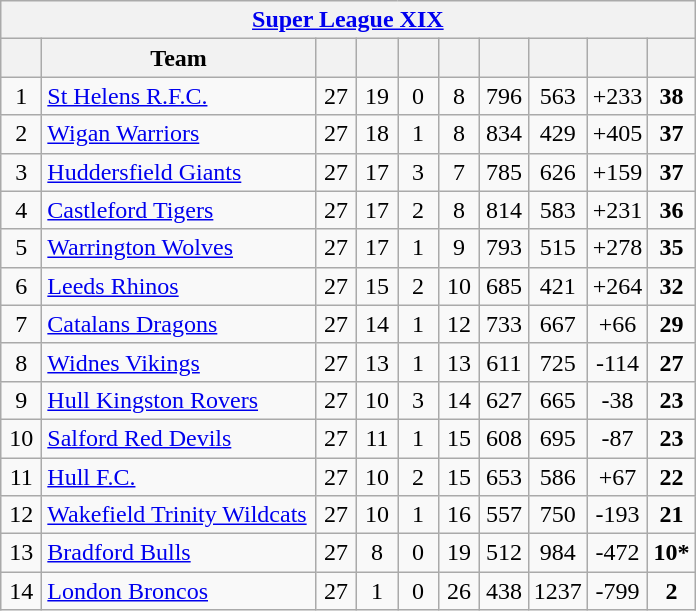<table class="wikitable" style="text-align:center">
<tr>
<th colspan="11"><a href='#'>Super League XIX</a></th>
</tr>
<tr>
<th style="width:20px;"></th>
<th style="width:175px;">Team</th>
<th style="width:20px;"></th>
<th style="width:20px;"></th>
<th style="width:20px;"></th>
<th style="width:20px;"></th>
<th style="width:25px;"></th>
<th style="width:25px;"></th>
<th style="width:25px;"></th>
<th style="width:20px;"></th>
</tr>
<tr>
<td>1</td>
<td style="text-align:left;"> <a href='#'>St Helens R.F.C.</a></td>
<td>27</td>
<td>19</td>
<td>0</td>
<td>8</td>
<td>796</td>
<td>563</td>
<td>+233</td>
<td><strong>38</strong></td>
</tr>
<tr>
<td>2</td>
<td style="text-align:left;"> <a href='#'>Wigan Warriors</a></td>
<td>27</td>
<td>18</td>
<td>1</td>
<td>8</td>
<td>834</td>
<td>429</td>
<td>+405</td>
<td><strong>37</strong></td>
</tr>
<tr>
<td>3</td>
<td style="text-align:left;"> <a href='#'>Huddersfield Giants</a></td>
<td>27</td>
<td>17</td>
<td>3</td>
<td>7</td>
<td>785</td>
<td>626</td>
<td>+159</td>
<td><strong>37</strong></td>
</tr>
<tr>
<td>4</td>
<td style="text-align:left;"> <a href='#'>Castleford Tigers</a></td>
<td>27</td>
<td>17</td>
<td>2</td>
<td>8</td>
<td>814</td>
<td>583</td>
<td>+231</td>
<td><strong>36</strong></td>
</tr>
<tr>
<td>5</td>
<td style="text-align:left"> <a href='#'>Warrington Wolves</a></td>
<td>27</td>
<td>17</td>
<td>1</td>
<td>9</td>
<td>793</td>
<td>515</td>
<td>+278</td>
<td><strong>35</strong></td>
</tr>
<tr>
<td>6</td>
<td style="text-align:left;"> <a href='#'>Leeds Rhinos</a></td>
<td>27</td>
<td>15</td>
<td>2</td>
<td>10</td>
<td>685</td>
<td>421</td>
<td>+264</td>
<td><strong>32</strong></td>
</tr>
<tr>
<td>7</td>
<td style="text-align:left;"> <a href='#'>Catalans Dragons</a></td>
<td>27</td>
<td>14</td>
<td>1</td>
<td>12</td>
<td>733</td>
<td>667</td>
<td>+66</td>
<td><strong>29</strong></td>
</tr>
<tr>
<td>8</td>
<td style="text-align:left;"> <a href='#'>Widnes Vikings</a></td>
<td>27</td>
<td>13</td>
<td>1</td>
<td>13</td>
<td>611</td>
<td>725</td>
<td>-114</td>
<td><strong>27</strong></td>
</tr>
<tr>
<td>9</td>
<td style="text-align:left;"> <a href='#'>Hull Kingston Rovers</a></td>
<td>27</td>
<td>10</td>
<td>3</td>
<td>14</td>
<td>627</td>
<td>665</td>
<td>-38</td>
<td><strong>23</strong></td>
</tr>
<tr>
<td>10</td>
<td style="text-align:left;"> <a href='#'>Salford Red Devils</a></td>
<td>27</td>
<td>11</td>
<td>1</td>
<td>15</td>
<td>608</td>
<td>695</td>
<td>-87</td>
<td><strong>23</strong></td>
</tr>
<tr>
<td>11</td>
<td style="text-align:left;"> <a href='#'>Hull F.C.</a></td>
<td>27</td>
<td>10</td>
<td>2</td>
<td>15</td>
<td>653</td>
<td>586</td>
<td>+67</td>
<td><strong>22</strong></td>
</tr>
<tr>
<td>12</td>
<td style="text-align:left;"> <a href='#'>Wakefield Trinity Wildcats</a></td>
<td>27</td>
<td>10</td>
<td>1</td>
<td>16</td>
<td>557</td>
<td>750</td>
<td>-193</td>
<td><strong>21</strong></td>
</tr>
<tr>
<td>13</td>
<td style="text-align:left;"> <a href='#'>Bradford Bulls</a></td>
<td>27</td>
<td>8</td>
<td>0</td>
<td>19</td>
<td>512</td>
<td>984</td>
<td>-472</td>
<td><strong>10*</strong></td>
</tr>
<tr>
<td>14</td>
<td style="text-align:left;"> <a href='#'>London Broncos</a></td>
<td>27</td>
<td>1</td>
<td>0</td>
<td>26</td>
<td>438</td>
<td>1237</td>
<td>-799</td>
<td><strong>2</strong></td>
</tr>
</table>
